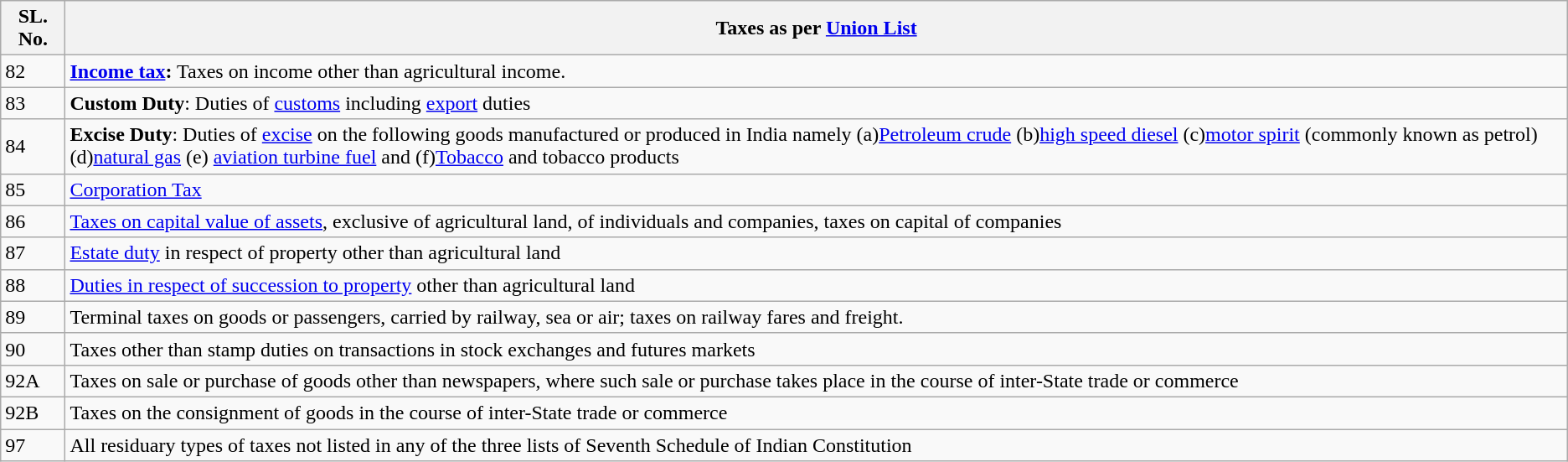<table class="wikitable">
<tr>
<th>SL. No.</th>
<th>Taxes as per <a href='#'>Union List</a></th>
</tr>
<tr>
<td>82</td>
<td><strong><a href='#'>Income tax</a>:</strong> Taxes on income other than agricultural income.</td>
</tr>
<tr>
<td>83</td>
<td><strong>Custom Duty</strong>: Duties of <a href='#'>customs</a> including <a href='#'>export</a> duties</td>
</tr>
<tr>
<td>84</td>
<td><strong>Excise Duty</strong>: Duties of <a href='#'>excise</a> on the following goods manufactured or produced in India namely (a)<a href='#'>Petroleum crude</a> (b)<a href='#'>high speed diesel</a> (c)<a href='#'>motor spirit</a> (commonly known as petrol) (d)<a href='#'>natural gas</a> (e) <a href='#'>aviation turbine fuel</a> and (f)<a href='#'>Tobacco</a> and tobacco products</td>
</tr>
<tr>
<td>85</td>
<td><a href='#'>Corporation Tax</a></td>
</tr>
<tr>
<td>86</td>
<td><a href='#'>Taxes on capital value of assets</a>, exclusive of agricultural land, of individuals and companies, taxes on capital of companies</td>
</tr>
<tr>
<td>87</td>
<td><a href='#'>Estate duty</a> in respect of property other than agricultural land</td>
</tr>
<tr>
<td>88</td>
<td><a href='#'>Duties in respect of succession to property</a> other than agricultural land</td>
</tr>
<tr>
<td>89</td>
<td>Terminal taxes on goods or passengers, carried by railway, sea or air; taxes on railway fares and freight.</td>
</tr>
<tr>
<td>90</td>
<td>Taxes other than stamp duties on transactions in stock exchanges and futures markets</td>
</tr>
<tr>
<td>92A</td>
<td>Taxes on sale or purchase of goods other than newspapers, where such sale or purchase takes place in the course of inter-State trade or commerce</td>
</tr>
<tr>
<td>92B</td>
<td>Taxes on the consignment of goods in the course of inter-State trade or commerce</td>
</tr>
<tr>
<td>97</td>
<td>All residuary types of taxes not listed in any of the three lists of Seventh Schedule of Indian Constitution</td>
</tr>
</table>
